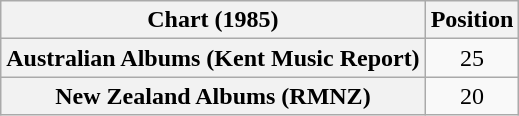<table class="wikitable sortable plainrowheaders" style="text-align:center">
<tr>
<th scope="col">Chart (1985)</th>
<th scope="col">Position</th>
</tr>
<tr>
<th scope="row">Australian Albums (Kent Music Report)</th>
<td>25</td>
</tr>
<tr>
<th scope="row">New Zealand Albums (RMNZ)</th>
<td>20</td>
</tr>
</table>
